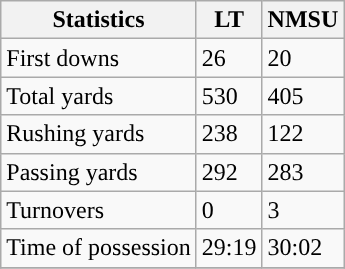<table class="wikitable">
<tr>
<th>Statistics</th>
<th>LT</th>
<th>NMSU</th>
</tr>
<tr>
<td>First downs</td>
<td>26</td>
<td>20</td>
</tr>
<tr>
<td>Total yards</td>
<td>530</td>
<td>405</td>
</tr>
<tr>
<td>Rushing yards</td>
<td>238</td>
<td>122</td>
</tr>
<tr>
<td>Passing yards</td>
<td>292</td>
<td>283</td>
</tr>
<tr>
<td>Turnovers</td>
<td>0</td>
<td>3</td>
</tr>
<tr>
<td>Time of possession</td>
<td>29:19</td>
<td>30:02</td>
</tr>
<tr>
</tr>
</table>
